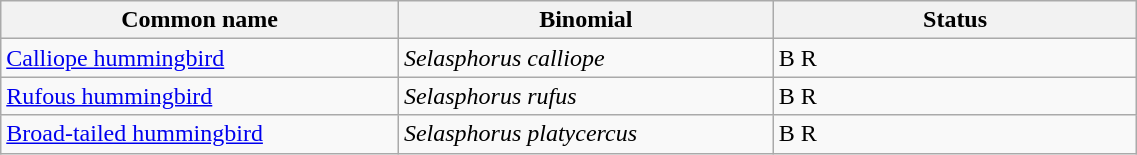<table width=60% class="wikitable">
<tr>
<th width=35%>Common name</th>
<th width=33%>Binomial</th>
<th width=32%>Status</th>
</tr>
<tr>
<td><a href='#'>Calliope hummingbird</a></td>
<td><em>Selasphorus calliope</em></td>
<td>B R</td>
</tr>
<tr>
<td><a href='#'>Rufous hummingbird</a></td>
<td><em>Selasphorus rufus</em></td>
<td>B R</td>
</tr>
<tr>
<td><a href='#'>Broad-tailed hummingbird</a></td>
<td><em>Selasphorus platycercus</em></td>
<td>B R</td>
</tr>
</table>
